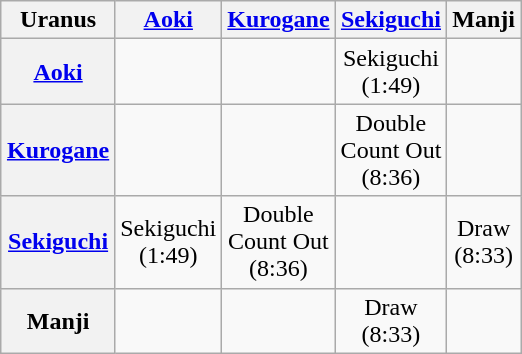<table class="wikitable" style="text-align:center; margin: 1em auto 1em auto">
<tr>
<th>Uranus</th>
<th><a href='#'>Aoki</a></th>
<th><a href='#'>Kurogane</a></th>
<th><a href='#'>Sekiguchi</a></th>
<th>Manji</th>
</tr>
<tr>
<th><a href='#'>Aoki</a></th>
<td></td>
<td></td>
<td>Sekiguchi<br>(1:49)</td>
<td></td>
</tr>
<tr>
<th><a href='#'>Kurogane</a></th>
<td></td>
<td></td>
<td>Double<br>Count Out<br>(8:36)</td>
<td></td>
</tr>
<tr>
<th><a href='#'>Sekiguchi</a></th>
<td>Sekiguchi<br>(1:49)</td>
<td>Double<br>Count Out<br>(8:36)</td>
<td></td>
<td>Draw<br>(8:33)</td>
</tr>
<tr>
<th>Manji</th>
<td></td>
<td></td>
<td>Draw<br>(8:33)</td>
<td></td>
</tr>
</table>
